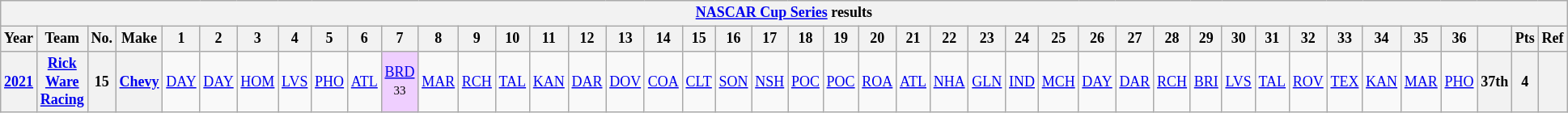<table class="wikitable" style="text-align:center; font-size:75%">
<tr>
<th colspan=43><a href='#'>NASCAR Cup Series</a> results</th>
</tr>
<tr>
<th>Year</th>
<th>Team</th>
<th>No.</th>
<th>Make</th>
<th>1</th>
<th>2</th>
<th>3</th>
<th>4</th>
<th>5</th>
<th>6</th>
<th>7</th>
<th>8</th>
<th>9</th>
<th>10</th>
<th>11</th>
<th>12</th>
<th>13</th>
<th>14</th>
<th>15</th>
<th>16</th>
<th>17</th>
<th>18</th>
<th>19</th>
<th>20</th>
<th>21</th>
<th>22</th>
<th>23</th>
<th>24</th>
<th>25</th>
<th>26</th>
<th>27</th>
<th>28</th>
<th>29</th>
<th>30</th>
<th>31</th>
<th>32</th>
<th>33</th>
<th>34</th>
<th>35</th>
<th>36</th>
<th></th>
<th>Pts</th>
<th>Ref</th>
</tr>
<tr>
<th><a href='#'>2021</a></th>
<th><a href='#'>Rick Ware Racing</a></th>
<th>15</th>
<th><a href='#'>Chevy</a></th>
<td><a href='#'>DAY</a></td>
<td><a href='#'>DAY</a></td>
<td><a href='#'>HOM</a></td>
<td><a href='#'>LVS</a></td>
<td><a href='#'>PHO</a></td>
<td><a href='#'>ATL</a></td>
<td style="background:#EFCFFF;"><a href='#'>BRD</a><br><small>33</small></td>
<td><a href='#'>MAR</a></td>
<td><a href='#'>RCH</a></td>
<td><a href='#'>TAL</a></td>
<td><a href='#'>KAN</a></td>
<td><a href='#'>DAR</a></td>
<td><a href='#'>DOV</a></td>
<td><a href='#'>COA</a></td>
<td><a href='#'>CLT</a></td>
<td><a href='#'>SON</a></td>
<td><a href='#'>NSH</a></td>
<td><a href='#'>POC</a></td>
<td><a href='#'>POC</a></td>
<td><a href='#'>ROA</a></td>
<td><a href='#'>ATL</a></td>
<td><a href='#'>NHA</a></td>
<td><a href='#'>GLN</a></td>
<td><a href='#'>IND</a></td>
<td><a href='#'>MCH</a></td>
<td><a href='#'>DAY</a></td>
<td><a href='#'>DAR</a></td>
<td><a href='#'>RCH</a></td>
<td><a href='#'>BRI</a></td>
<td><a href='#'>LVS</a></td>
<td><a href='#'>TAL</a></td>
<td><a href='#'>ROV</a></td>
<td><a href='#'>TEX</a></td>
<td><a href='#'>KAN</a></td>
<td><a href='#'>MAR</a></td>
<td><a href='#'>PHO</a></td>
<th>37th</th>
<th>4</th>
<th></th>
</tr>
</table>
